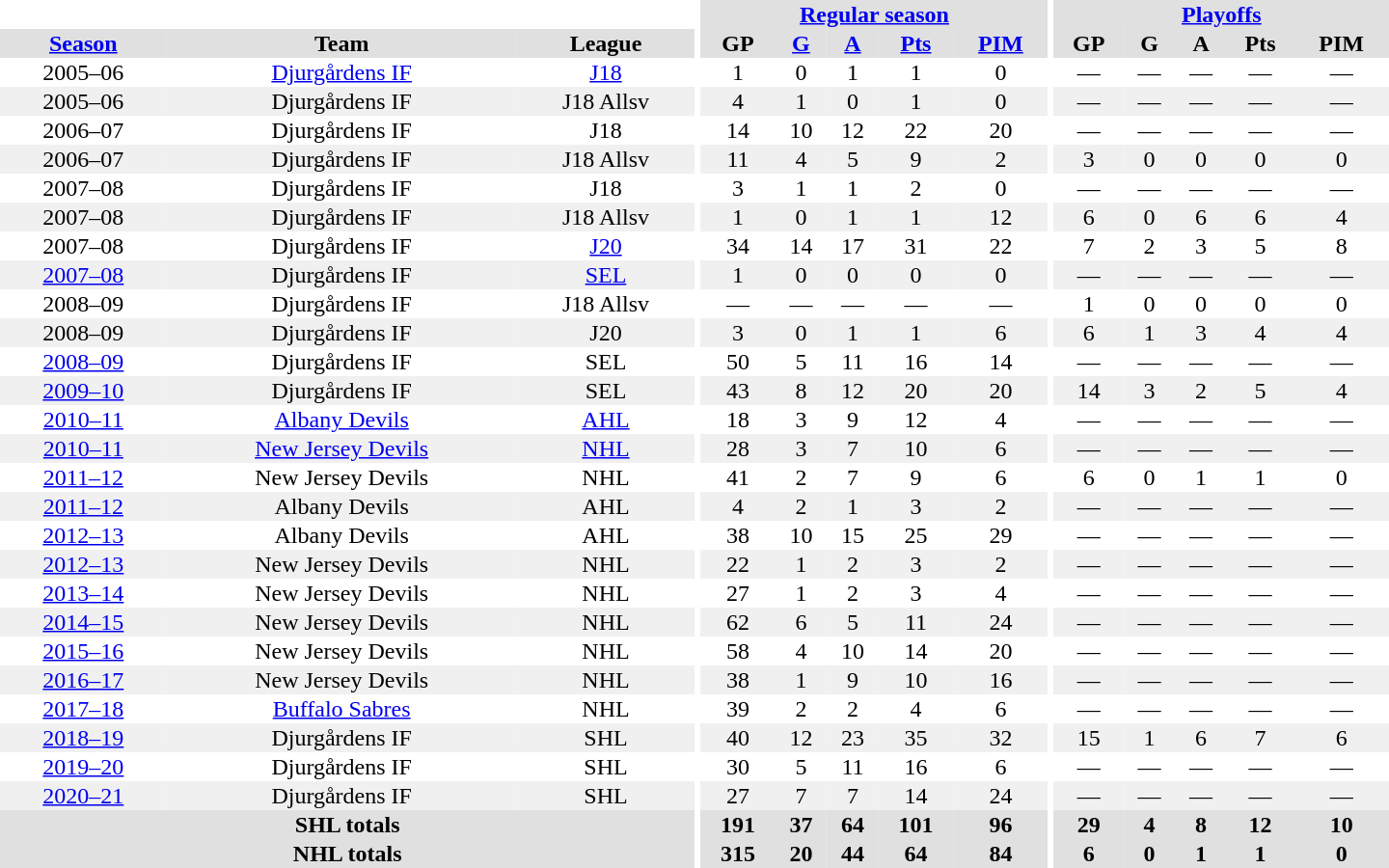<table border="0" cellpadding="1" cellspacing="0" style="text-align:center; width:60em">
<tr bgcolor="#e0e0e0">
<th colspan="3"  bgcolor="#ffffff"></th>
<th rowspan="100" bgcolor="#ffffff"></th>
<th colspan="5"><a href='#'>Regular season</a></th>
<th rowspan="100" bgcolor="#ffffff"></th>
<th colspan="5"><a href='#'>Playoffs</a></th>
</tr>
<tr bgcolor="#e0e0e0">
<th><a href='#'>Season</a></th>
<th>Team</th>
<th>League</th>
<th>GP</th>
<th><a href='#'>G</a></th>
<th><a href='#'>A</a></th>
<th><a href='#'>Pts</a></th>
<th><a href='#'>PIM</a></th>
<th>GP</th>
<th>G</th>
<th>A</th>
<th>Pts</th>
<th>PIM</th>
</tr>
<tr>
<td>2005–06</td>
<td><a href='#'>Djurgårdens IF</a></td>
<td><a href='#'>J18</a></td>
<td>1</td>
<td>0</td>
<td>1</td>
<td>1</td>
<td>0</td>
<td>—</td>
<td>—</td>
<td>—</td>
<td>—</td>
<td>—</td>
</tr>
<tr bgcolor="#f0f0f0">
<td>2005–06</td>
<td>Djurgårdens IF</td>
<td>J18 Allsv</td>
<td>4</td>
<td>1</td>
<td>0</td>
<td>1</td>
<td>0</td>
<td>—</td>
<td>—</td>
<td>—</td>
<td>—</td>
<td>—</td>
</tr>
<tr>
<td>2006–07</td>
<td>Djurgårdens IF</td>
<td>J18</td>
<td>14</td>
<td>10</td>
<td>12</td>
<td>22</td>
<td>20</td>
<td>—</td>
<td>—</td>
<td>—</td>
<td>—</td>
<td>—</td>
</tr>
<tr bgcolor="#f0f0f0">
<td>2006–07</td>
<td>Djurgårdens IF</td>
<td>J18 Allsv</td>
<td>11</td>
<td>4</td>
<td>5</td>
<td>9</td>
<td>2</td>
<td>3</td>
<td>0</td>
<td>0</td>
<td>0</td>
<td>0</td>
</tr>
<tr>
<td>2007–08</td>
<td>Djurgårdens IF</td>
<td>J18</td>
<td>3</td>
<td>1</td>
<td>1</td>
<td>2</td>
<td>0</td>
<td>—</td>
<td>—</td>
<td>—</td>
<td>—</td>
<td>—</td>
</tr>
<tr bgcolor="#f0f0f0">
<td>2007–08</td>
<td>Djurgårdens IF</td>
<td>J18 Allsv</td>
<td>1</td>
<td>0</td>
<td>1</td>
<td>1</td>
<td>12</td>
<td>6</td>
<td>0</td>
<td>6</td>
<td>6</td>
<td>4</td>
</tr>
<tr>
<td>2007–08</td>
<td>Djurgårdens IF</td>
<td><a href='#'>J20</a></td>
<td>34</td>
<td>14</td>
<td>17</td>
<td>31</td>
<td>22</td>
<td>7</td>
<td>2</td>
<td>3</td>
<td>5</td>
<td>8</td>
</tr>
<tr bgcolor="#f0f0f0">
<td><a href='#'>2007–08</a></td>
<td>Djurgårdens IF</td>
<td><a href='#'>SEL</a></td>
<td>1</td>
<td>0</td>
<td>0</td>
<td>0</td>
<td>0</td>
<td>—</td>
<td>—</td>
<td>—</td>
<td>—</td>
<td>—</td>
</tr>
<tr>
<td>2008–09</td>
<td>Djurgårdens IF</td>
<td>J18 Allsv</td>
<td>—</td>
<td>—</td>
<td>—</td>
<td>—</td>
<td>—</td>
<td>1</td>
<td>0</td>
<td>0</td>
<td>0</td>
<td>0</td>
</tr>
<tr bgcolor="#f0f0f0">
<td>2008–09</td>
<td>Djurgårdens IF</td>
<td>J20</td>
<td>3</td>
<td>0</td>
<td>1</td>
<td>1</td>
<td>6</td>
<td>6</td>
<td>1</td>
<td>3</td>
<td>4</td>
<td>4</td>
</tr>
<tr>
<td><a href='#'>2008–09</a></td>
<td>Djurgårdens IF</td>
<td>SEL</td>
<td>50</td>
<td>5</td>
<td>11</td>
<td>16</td>
<td>14</td>
<td>—</td>
<td>—</td>
<td>—</td>
<td>—</td>
<td>—</td>
</tr>
<tr bgcolor="#f0f0f0">
<td><a href='#'>2009–10</a></td>
<td>Djurgårdens IF</td>
<td>SEL</td>
<td>43</td>
<td>8</td>
<td>12</td>
<td>20</td>
<td>20</td>
<td>14</td>
<td>3</td>
<td>2</td>
<td>5</td>
<td>4</td>
</tr>
<tr>
<td><a href='#'>2010–11</a></td>
<td><a href='#'>Albany Devils</a></td>
<td><a href='#'>AHL</a></td>
<td>18</td>
<td>3</td>
<td>9</td>
<td>12</td>
<td>4</td>
<td>—</td>
<td>—</td>
<td>—</td>
<td>—</td>
<td>—</td>
</tr>
<tr bgcolor="#f0f0f0">
<td><a href='#'>2010–11</a></td>
<td><a href='#'>New Jersey Devils</a></td>
<td><a href='#'>NHL</a></td>
<td>28</td>
<td>3</td>
<td>7</td>
<td>10</td>
<td>6</td>
<td>—</td>
<td>—</td>
<td>—</td>
<td>—</td>
<td>—</td>
</tr>
<tr>
<td><a href='#'>2011–12</a></td>
<td>New Jersey Devils</td>
<td>NHL</td>
<td>41</td>
<td>2</td>
<td>7</td>
<td>9</td>
<td>6</td>
<td>6</td>
<td>0</td>
<td>1</td>
<td>1</td>
<td>0</td>
</tr>
<tr bgcolor="#f0f0f0">
<td><a href='#'>2011–12</a></td>
<td>Albany Devils</td>
<td>AHL</td>
<td>4</td>
<td>2</td>
<td>1</td>
<td>3</td>
<td>2</td>
<td>—</td>
<td>—</td>
<td>—</td>
<td>—</td>
<td>—</td>
</tr>
<tr>
<td><a href='#'>2012–13</a></td>
<td>Albany Devils</td>
<td>AHL</td>
<td>38</td>
<td>10</td>
<td>15</td>
<td>25</td>
<td>29</td>
<td>—</td>
<td>—</td>
<td>—</td>
<td>—</td>
<td>—</td>
</tr>
<tr bgcolor="#f0f0f0">
<td><a href='#'>2012–13</a></td>
<td>New Jersey Devils</td>
<td>NHL</td>
<td>22</td>
<td>1</td>
<td>2</td>
<td>3</td>
<td>2</td>
<td>—</td>
<td>—</td>
<td>—</td>
<td>—</td>
<td>—</td>
</tr>
<tr>
<td><a href='#'>2013–14</a></td>
<td>New Jersey Devils</td>
<td>NHL</td>
<td>27</td>
<td>1</td>
<td>2</td>
<td>3</td>
<td>4</td>
<td>—</td>
<td>—</td>
<td>—</td>
<td>—</td>
<td>—</td>
</tr>
<tr bgcolor="#f0f0f0">
<td><a href='#'>2014–15</a></td>
<td>New Jersey Devils</td>
<td>NHL</td>
<td>62</td>
<td>6</td>
<td>5</td>
<td>11</td>
<td>24</td>
<td>—</td>
<td>—</td>
<td>—</td>
<td>—</td>
<td>—</td>
</tr>
<tr>
<td><a href='#'>2015–16</a></td>
<td>New Jersey Devils</td>
<td>NHL</td>
<td>58</td>
<td>4</td>
<td>10</td>
<td>14</td>
<td>20</td>
<td>—</td>
<td>—</td>
<td>—</td>
<td>—</td>
<td>—</td>
</tr>
<tr bgcolor="#f0f0f0">
<td><a href='#'>2016–17</a></td>
<td>New Jersey Devils</td>
<td>NHL</td>
<td>38</td>
<td>1</td>
<td>9</td>
<td>10</td>
<td>16</td>
<td>—</td>
<td>—</td>
<td>—</td>
<td>—</td>
<td>—</td>
</tr>
<tr>
<td><a href='#'>2017–18</a></td>
<td><a href='#'>Buffalo Sabres</a></td>
<td>NHL</td>
<td>39</td>
<td>2</td>
<td>2</td>
<td>4</td>
<td>6</td>
<td>—</td>
<td>—</td>
<td>—</td>
<td>—</td>
<td>—</td>
</tr>
<tr bgcolor="#f0f0f0">
<td><a href='#'>2018–19</a></td>
<td>Djurgårdens IF</td>
<td>SHL</td>
<td>40</td>
<td>12</td>
<td>23</td>
<td>35</td>
<td>32</td>
<td>15</td>
<td>1</td>
<td>6</td>
<td>7</td>
<td>6</td>
</tr>
<tr>
<td><a href='#'>2019–20</a></td>
<td>Djurgårdens IF</td>
<td>SHL</td>
<td>30</td>
<td>5</td>
<td>11</td>
<td>16</td>
<td>6</td>
<td>—</td>
<td>—</td>
<td>—</td>
<td>—</td>
<td>—</td>
</tr>
<tr bgcolor="#f0f0f0">
<td><a href='#'>2020–21</a></td>
<td>Djurgårdens IF</td>
<td>SHL</td>
<td>27</td>
<td>7</td>
<td>7</td>
<td>14</td>
<td>24</td>
<td>—</td>
<td>—</td>
<td>—</td>
<td>—</td>
<td>—</td>
</tr>
<tr bgcolor="#e0e0e0">
<th colspan="3">SHL totals</th>
<th>191</th>
<th>37</th>
<th>64</th>
<th>101</th>
<th>96</th>
<th>29</th>
<th>4</th>
<th>8</th>
<th>12</th>
<th>10</th>
</tr>
<tr bgcolor="#e0e0e0">
<th colspan="3">NHL totals</th>
<th>315</th>
<th>20</th>
<th>44</th>
<th>64</th>
<th>84</th>
<th>6</th>
<th>0</th>
<th>1</th>
<th>1</th>
<th>0</th>
</tr>
</table>
